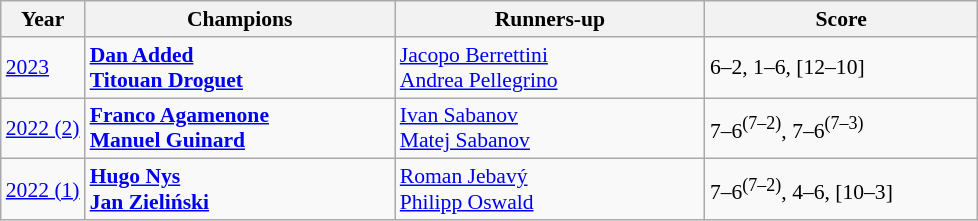<table class="wikitable" style="font-size:90%">
<tr>
<th>Year</th>
<th width="200">Champions</th>
<th width="200">Runners-up</th>
<th width="175">Score</th>
</tr>
<tr>
<td><a href='#'>2023</a></td>
<td> <strong><a href='#'>Dan Added</a></strong><br> <strong><a href='#'>Titouan Droguet</a></strong></td>
<td> <a href='#'>Jacopo Berrettini</a><br> <a href='#'>Andrea Pellegrino</a></td>
<td>6–2, 1–6, [12–10]</td>
</tr>
<tr>
<td><a href='#'>2022 (2)</a></td>
<td> <strong><a href='#'>Franco Agamenone</a></strong><br> <strong><a href='#'>Manuel Guinard</a></strong></td>
<td> <a href='#'>Ivan Sabanov</a><br> <a href='#'>Matej Sabanov</a></td>
<td>7–6<sup>(7–2)</sup>, 7–6<sup>(7–3)</sup></td>
</tr>
<tr>
<td><a href='#'>2022 (1)</a></td>
<td> <strong><a href='#'>Hugo Nys</a></strong><br> <strong><a href='#'>Jan Zieliński</a></strong></td>
<td> <a href='#'>Roman Jebavý</a><br> <a href='#'>Philipp Oswald</a></td>
<td>7–6<sup>(7–2)</sup>, 4–6, [10–3]</td>
</tr>
</table>
